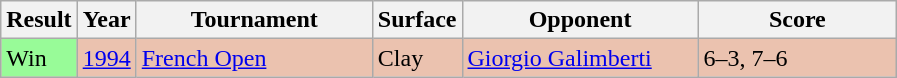<table class="sortable wikitable">
<tr>
<th style="width:40px;">Result</th>
<th style="width:30px;">Year</th>
<th style="width:150px;">Tournament</th>
<th style="width:50px;">Surface</th>
<th style="width:150px;">Opponent</th>
<th style="width:125px;" class="unsortable">Score</th>
</tr>
<tr style="background:#ebc2af;">
<td style="background:#98fb98;">Win</td>
<td><a href='#'>1994</a></td>
<td><a href='#'>French Open</a></td>
<td>Clay</td>
<td> <a href='#'>Giorgio Galimberti</a></td>
<td>6–3, 7–6</td>
</tr>
</table>
